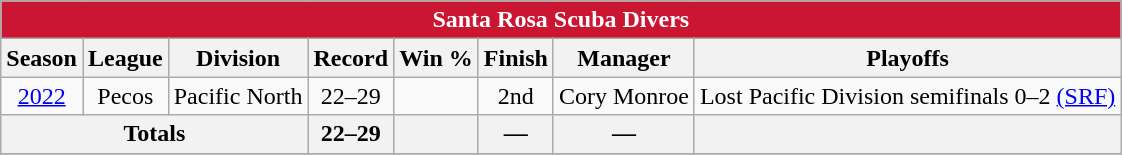<table class="wikitable">
<tr>
<th colspan="8" style="background:#CA1631;color: white">Santa Rosa Scuba Divers</th>
</tr>
<tr>
<th>Season</th>
<th>League</th>
<th>Division</th>
<th>Record</th>
<th>Win %</th>
<th>Finish</th>
<th>Manager</th>
<th>Playoffs</th>
</tr>
<tr align="center">
<td><a href='#'>2022</a></td>
<td>Pecos</td>
<td>Pacific North</td>
<td>22–29</td>
<td></td>
<td>2nd</td>
<td>Cory Monroe</td>
<td>Lost Pacific Division semifinals 0–2 <a href='#'>(SRF)</a></td>
</tr>
<tr align="center">
<th colspan="3">Totals</th>
<th>22–29</th>
<th></th>
<th>—</th>
<th>—</th>
<th></th>
</tr>
<tr>
</tr>
</table>
